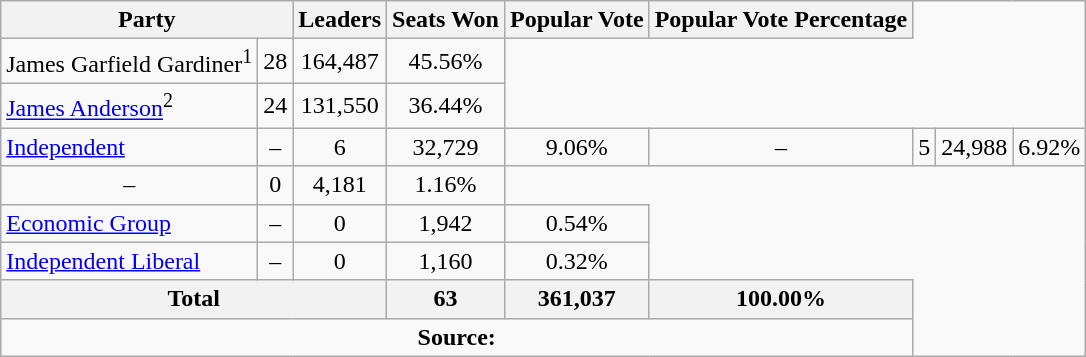<table class="wikitable">
<tr>
<th colspan="2">Party</th>
<th>Leaders</th>
<th>Seats Won</th>
<th>Popular Vote</th>
<th>Popular Vote Percentage</th>
</tr>
<tr>
<td>James Garfield Gardiner<sup>1</sup></td>
<td align=center>28</td>
<td align=center>164,487</td>
<td align=center>45.56%</td>
</tr>
<tr>
<td><a href='#'>James Anderson</a><sup>2</sup></td>
<td align=center>24</td>
<td align=center>131,550</td>
<td align=center>36.44%</td>
</tr>
<tr>
<td><a href='#'>Independent</a></td>
<td align=center>–</td>
<td align=center>6</td>
<td align=center>32,729</td>
<td align=center>9.06%<br></td>
<td align=center>–</td>
<td align=center>5</td>
<td align=center>24,988</td>
<td align=center>6.92%</td>
</tr>
<tr>
<td align=center>–</td>
<td align=center>0</td>
<td align=center>4,181</td>
<td align=center>1.16%</td>
</tr>
<tr>
<td><a href='#'>Economic Group</a></td>
<td align=center>–</td>
<td align=center>0</td>
<td align=center>1,942</td>
<td align=center>0.54%</td>
</tr>
<tr>
<td><a href='#'>Independent Liberal</a></td>
<td align=center>–</td>
<td align=center>0</td>
<td align=center>1,160</td>
<td align=center>0.32%</td>
</tr>
<tr>
<th colspan=3>Total</th>
<th>63</th>
<th>361,037</th>
<th>100.00%</th>
</tr>
<tr>
<td align="center" colspan=6><strong>Source:</strong>  </td>
</tr>
</table>
